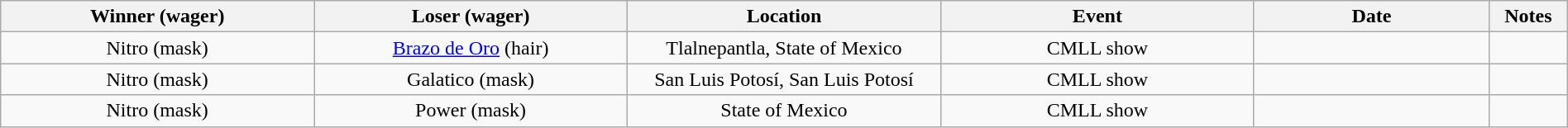<table class="wikitable sortable" width=100%  style="text-align: center">
<tr>
<th width=20% scope="col">Winner (wager)</th>
<th width=20% scope="col">Loser (wager)</th>
<th width=20% scope="col">Location</th>
<th width=20% scope="col">Event</th>
<th width=15% scope="col">Date</th>
<th class="unsortable" width=5% scope="col">Notes</th>
</tr>
<tr>
<td>Nitro (mask)</td>
<td><a href='#'>Brazo de Oro</a> (hair)</td>
<td>Tlalnepantla, State of Mexico</td>
<td>CMLL show</td>
<td></td>
<td></td>
</tr>
<tr>
<td>Nitro (mask)</td>
<td>Galatico (mask)</td>
<td>San Luis Potosí, San Luis Potosí</td>
<td>CMLL show</td>
<td></td>
<td></td>
</tr>
<tr>
<td>Nitro (mask)</td>
<td>Power (mask)</td>
<td>State of Mexico</td>
<td>CMLL show</td>
<td></td>
<td></td>
</tr>
</table>
